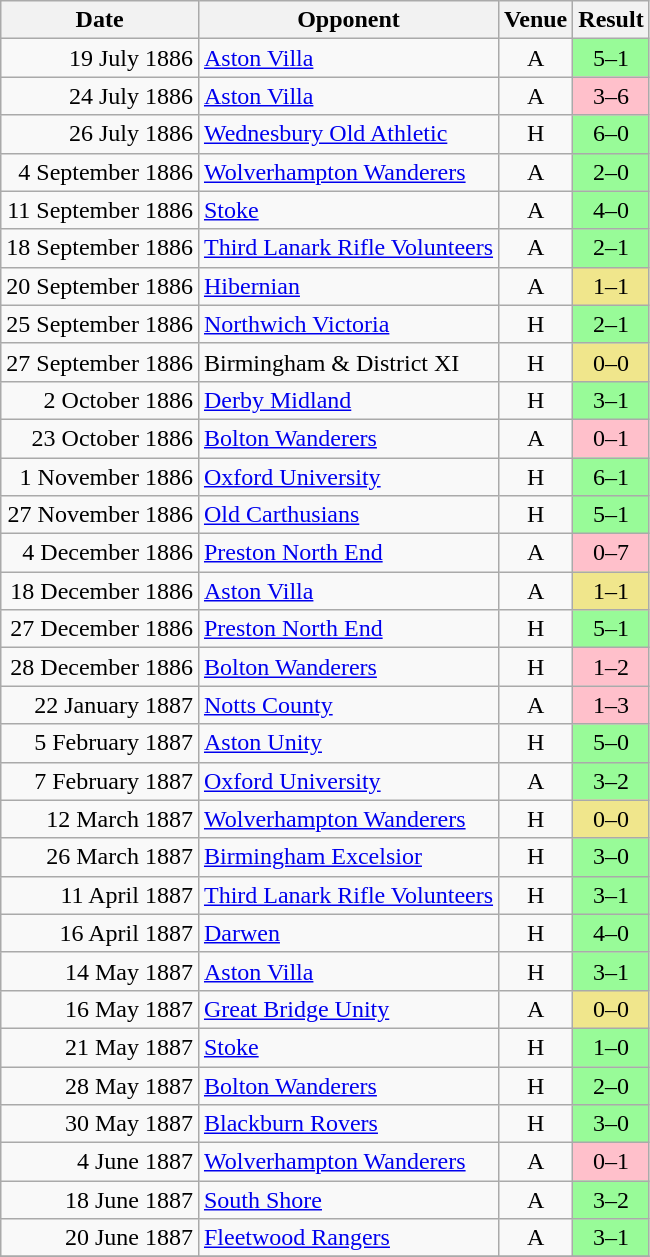<table class="wikitable">
<tr>
<th>Date</th>
<th>Opponent</th>
<th>Venue</th>
<th>Result</th>
</tr>
<tr>
<td align="right">19 July 1886</td>
<td><a href='#'>Aston Villa</a></td>
<td align="center">A</td>
<td align="center" bgcolor="PaleGreen">5–1</td>
</tr>
<tr>
<td align="right">24 July 1886</td>
<td><a href='#'>Aston Villa</a></td>
<td align="center">A</td>
<td align="center" bgcolor="Pink">3–6</td>
</tr>
<tr>
<td align="right">26 July 1886</td>
<td><a href='#'>Wednesbury Old Athletic</a></td>
<td align="center">H</td>
<td align="center" bgcolor="PaleGreen">6–0</td>
</tr>
<tr>
<td align="right">4 September 1886</td>
<td><a href='#'>Wolverhampton Wanderers</a></td>
<td align="center">A</td>
<td align="center" bgcolor="PaleGreen">2–0</td>
</tr>
<tr>
<td align="right">11 September 1886</td>
<td><a href='#'>Stoke</a></td>
<td align="center">A</td>
<td align="center" bgcolor="PaleGreen">4–0</td>
</tr>
<tr>
<td align="right">18 September 1886</td>
<td><a href='#'>Third Lanark Rifle Volunteers</a></td>
<td align="center">A</td>
<td align="center" bgcolor="PaleGreen">2–1</td>
</tr>
<tr>
<td align="right">20 September 1886</td>
<td><a href='#'>Hibernian</a></td>
<td align="center">A</td>
<td align="center" bgcolor="Khaki">1–1</td>
</tr>
<tr>
<td align="right">25 September 1886</td>
<td><a href='#'>Northwich Victoria</a></td>
<td align="center">H</td>
<td align="center" bgcolor="PaleGreen">2–1</td>
</tr>
<tr>
<td align="right">27 September 1886</td>
<td>Birmingham & District XI</td>
<td align="center">H</td>
<td align="center" bgcolor="Khaki">0–0</td>
</tr>
<tr>
<td align="right">2 October 1886</td>
<td><a href='#'>Derby Midland</a></td>
<td align="center">H</td>
<td align="center" bgcolor="PaleGreen">3–1</td>
</tr>
<tr>
<td align="right">23 October 1886</td>
<td><a href='#'>Bolton Wanderers</a></td>
<td align="center">A</td>
<td align="center" bgcolor="Pink">0–1</td>
</tr>
<tr>
<td align="right">1 November 1886</td>
<td><a href='#'>Oxford University</a></td>
<td align="center">H</td>
<td align="center" bgcolor="PaleGreen">6–1</td>
</tr>
<tr>
<td align="right">27 November 1886</td>
<td><a href='#'>Old Carthusians</a></td>
<td align="center">H</td>
<td align="center" bgcolor="PaleGreen">5–1</td>
</tr>
<tr>
<td align="right">4 December 1886</td>
<td><a href='#'>Preston North End</a></td>
<td align="center">A</td>
<td align="center" bgcolor="Pink">0–7</td>
</tr>
<tr>
<td align="right">18 December 1886</td>
<td><a href='#'>Aston Villa</a></td>
<td align="center">A</td>
<td align="center" bgcolor="Khaki">1–1</td>
</tr>
<tr>
<td align="right">27 December 1886</td>
<td><a href='#'>Preston North End</a></td>
<td align="center">H</td>
<td align="center" bgcolor="PaleGreen">5–1</td>
</tr>
<tr>
<td align="right">28 December 1886</td>
<td><a href='#'>Bolton Wanderers</a></td>
<td align="center">H</td>
<td align="center" bgcolor="Pink">1–2</td>
</tr>
<tr>
<td align="right">22 January 1887</td>
<td><a href='#'>Notts County</a></td>
<td align="center">A</td>
<td align="center" bgcolor="Pink">1–3</td>
</tr>
<tr>
<td align="right">5 February 1887</td>
<td><a href='#'>Aston Unity</a></td>
<td align="center">H</td>
<td align="center" bgcolor="PaleGreen">5–0</td>
</tr>
<tr>
<td align="right">7 February 1887</td>
<td><a href='#'>Oxford University</a></td>
<td align="center">A</td>
<td align="center" bgcolor="PaleGreen">3–2</td>
</tr>
<tr>
<td align="right">12 March 1887</td>
<td><a href='#'>Wolverhampton Wanderers</a></td>
<td align="center">H</td>
<td align="center" bgcolor="Khaki">0–0</td>
</tr>
<tr>
<td align="right">26 March 1887</td>
<td><a href='#'>Birmingham Excelsior</a></td>
<td align="center">H</td>
<td align="center" bgcolor="PaleGreen">3–0</td>
</tr>
<tr>
<td align="right">11 April 1887</td>
<td><a href='#'>Third Lanark Rifle Volunteers</a></td>
<td align="center">H</td>
<td align="center" bgcolor="PaleGreen">3–1</td>
</tr>
<tr>
<td align="right">16 April 1887</td>
<td><a href='#'>Darwen</a></td>
<td align="center">H</td>
<td align="center" bgcolor="PaleGreen">4–0</td>
</tr>
<tr>
<td align="right">14 May 1887</td>
<td><a href='#'>Aston Villa</a></td>
<td align="center">H</td>
<td align="center" bgcolor="PaleGreen">3–1</td>
</tr>
<tr>
<td align="right">16 May 1887</td>
<td><a href='#'>Great Bridge Unity</a></td>
<td align="center">A</td>
<td align="center" bgcolor="Khaki">0–0</td>
</tr>
<tr>
<td align="right">21 May 1887</td>
<td><a href='#'>Stoke</a></td>
<td align="center">H</td>
<td align="center" bgcolor="PaleGreen">1–0</td>
</tr>
<tr>
<td align="right">28 May 1887</td>
<td><a href='#'>Bolton Wanderers</a></td>
<td align="center">H</td>
<td align="center" bgcolor="PaleGreen">2–0</td>
</tr>
<tr>
<td align="right">30 May 1887</td>
<td><a href='#'>Blackburn Rovers</a></td>
<td align="center">H</td>
<td align="center" bgcolor="PaleGreen">3–0</td>
</tr>
<tr>
<td align="right">4 June 1887</td>
<td><a href='#'>Wolverhampton Wanderers</a></td>
<td align="center">A</td>
<td align="center" bgcolor="Pink">0–1</td>
</tr>
<tr>
<td align="right">18 June 1887</td>
<td><a href='#'>South Shore</a></td>
<td align="center">A</td>
<td align="center" bgcolor="PaleGreen">3–2</td>
</tr>
<tr>
<td align="right">20 June 1887</td>
<td><a href='#'>Fleetwood Rangers</a></td>
<td align="center">A</td>
<td align="center" bgcolor="PaleGreen">3–1</td>
</tr>
<tr>
</tr>
</table>
